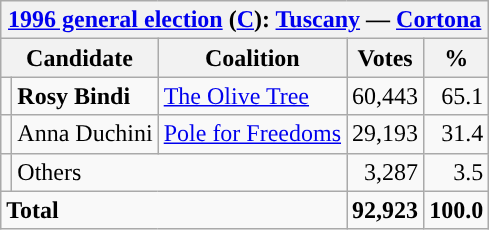<table class=wikitable style=text-align:right>
<tr>
<th colspan=5><a href='#'>1996 general election</a> (<a href='#'>C</a>): <a href='#'>Tuscany</a> — <a href='#'>Cortona</a></th>
</tr>
<tr>
<th colspan=2>Candidate</th>
<th>Coalition</th>
<th>Votes</th>
<th>%</th>
</tr>
<tr>
<td></td>
<td align=left><strong>Rosy Bindi</strong></td>
<td align=left><a href='#'>The Olive Tree</a></td>
<td>60,443</td>
<td>65.1</td>
</tr>
<tr>
<td></td>
<td align=left>Anna Duchini</td>
<td align=left><a href='#'>Pole for Freedoms</a></td>
<td>29,193</td>
<td>31.4</td>
</tr>
<tr>
<td></td>
<td align=left colspan=2>Others</td>
<td>3,287</td>
<td>3.5</td>
</tr>
<tr>
<td align=left colspan=3><strong>Total</strong></td>
<td><strong>92,923</strong></td>
<td><strong>100.0</strong></td>
</tr>
</table>
